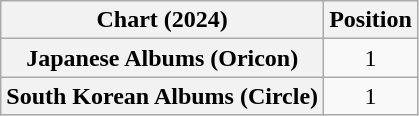<table class="wikitable sortable plainrowheaders" style="text-align:center">
<tr>
<th scope="col">Chart (2024)</th>
<th scope="col">Position</th>
</tr>
<tr>
<th scope="row">Japanese Albums (Oricon)</th>
<td>1</td>
</tr>
<tr>
<th scope="row">South Korean Albums (Circle)</th>
<td>1</td>
</tr>
</table>
